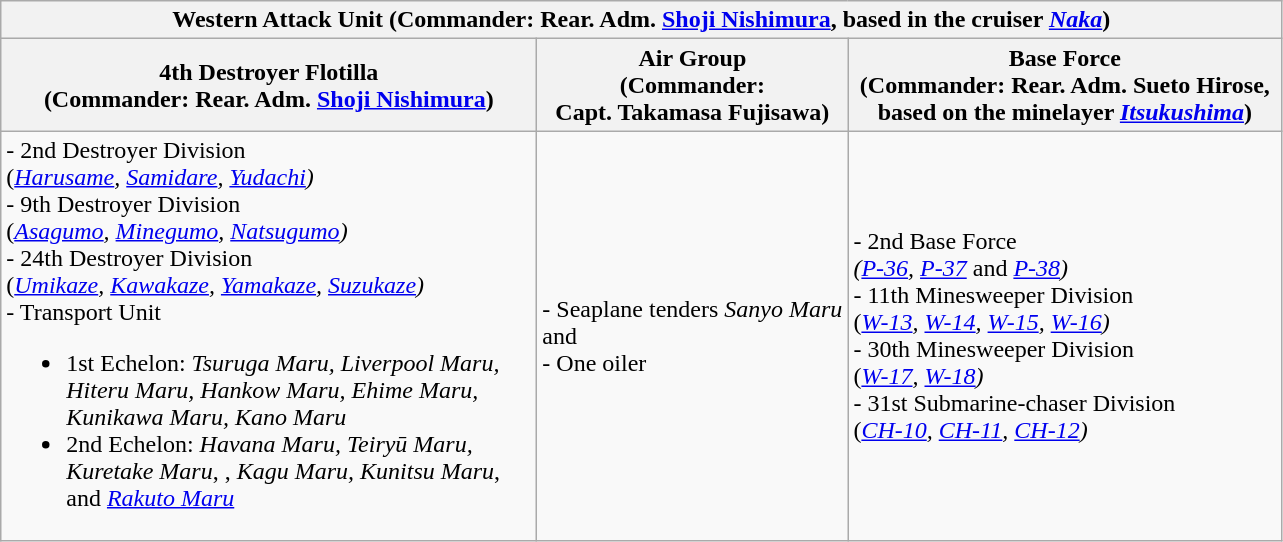<table class="wikitable" | style="width: 855px"|>
<tr>
<th colspan="3">Western Attack Unit (Commander: Rear. Adm. <a href='#'>Shoji Nishimura</a>, based in the cruiser <em><a href='#'>Naka</a></em>)</th>
</tr>
<tr>
<th>4th Destroyer Flotilla<br>(Commander: Rear. Adm. <a href='#'>Shoji Nishimura</a>)</th>
<th><strong>Air Group</strong><br>(Commander:<br>Capt. Takamasa Fujisawa)</th>
<th><strong>Base Force</strong><br>(Commander: Rear. Adm. Sueto Hirose,<br>based on the minelayer <em><a href='#'>Itsukushima</a></em>)</th>
</tr>
<tr>
<td - style="width: 350px">- 2nd Destroyer Division<br>(<em><a href='#'>Harusame</a>, <a href='#'>Samidare</a>, <a href='#'>Yudachi</a>)</em><br>- 9th Destroyer Division<br>(<em><a href='#'>Asagumo</a>, <a href='#'>Minegumo</a>, <a href='#'>Natsugumo</a>)</em><br>- 24th Destroyer Division<br>(<em><a href='#'>Umikaze</a>, <a href='#'>Kawakaze</a>, <a href='#'>Yamakaze</a>, <a href='#'>Suzukaze</a>)</em><br>- Transport Unit<ul><li>1st Echelon: <em>Tsuruga Maru, Liverpool Maru, Hiteru Maru, Hankow Maru, Ehime Maru, Kunikawa Maru, Kano Maru</em></li><li>2nd Echelon: <em>Havana Maru, Teiryū Maru, Kuretake Maru</em>, , <em>Kagu Maru, Kunitsu Maru</em>, and <em><a href='#'>Rakuto Maru</a></em></li></ul></td>
<td - style="width: 200px">- Seaplane tenders <em>Sanyo Maru</em> and <br>- One oiler</td>
<td>- 2nd Base Force<br><em>(<a href='#'>P-36</a>, <a href='#'>P-37</a></em> and <em><a href='#'>P-38</a>)</em><br>- 11th Minesweeper Division<br>(<em><a href='#'>W-13</a>, <a href='#'>W-14</a>, <a href='#'>W-15</a>, <a href='#'>W-16</a>)</em><br>- 30th Minesweeper Division<br>(<em><a href='#'>W-17</a>, <a href='#'>W-18</a>)</em><br>- 31st Submarine-chaser Division<br>(<a href='#'><em>CH-10</em></a><em>, <a href='#'>CH-11</a>, <a href='#'>CH-12</a>)</em></td>
</tr>
</table>
